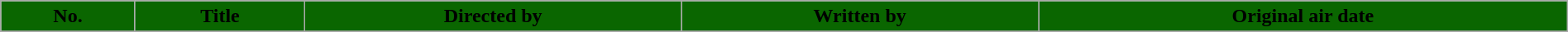<table class="wikitable plainroweaders" style="width: 100%; margin-right: 0;">
<tr>
<th style="background: #0A6600; color: #000000;">No.</th>
<th style="background: #0A6600; color: #000000;">Title</th>
<th style="background: #0A6600; color: #000000;">Directed by</th>
<th style="background: #0A6600; color: #000000;">Written by</th>
<th style="background: #0A6600; color: #000000;">Original air date</th>
</tr>
<tr>
</tr>
</table>
